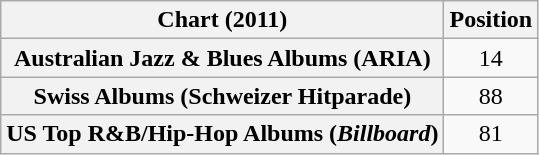<table class="wikitable sortable plainrowheaders" style="text-align:center">
<tr>
<th scope="col">Chart (2011)</th>
<th scope="col">Position</th>
</tr>
<tr>
<th scope="row">Australian Jazz & Blues Albums (ARIA)</th>
<td>14</td>
</tr>
<tr>
<th scope="row">Swiss Albums (Schweizer Hitparade)</th>
<td>88</td>
</tr>
<tr>
<th scope="row">US Top R&B/Hip-Hop Albums (<em>Billboard</em>)</th>
<td>81</td>
</tr>
</table>
